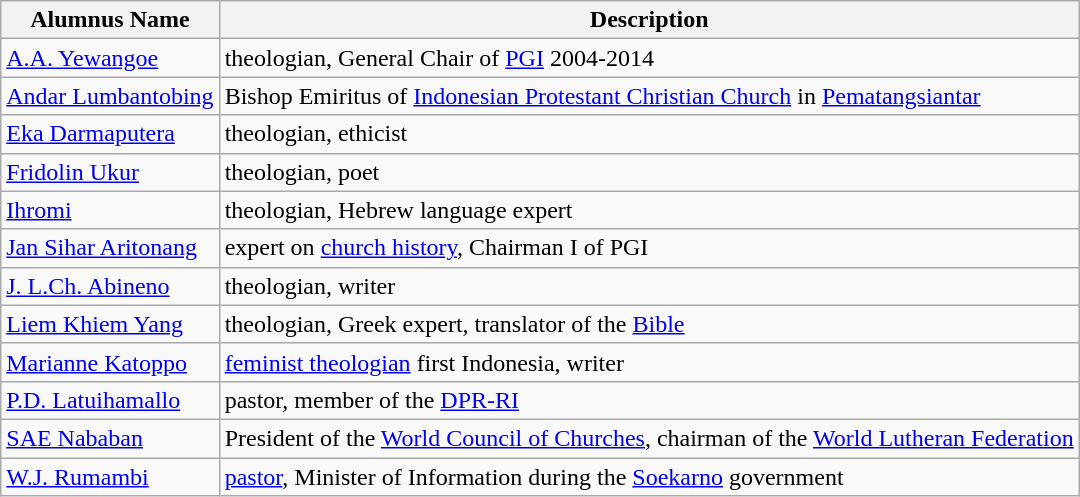<table class = "wikitable sortable">
<tr>
<th>Alumnus Name</th>
<th>Description</th>
</tr>
<tr>
<td><a href='#'>A.A.  Yewangoe</a></td>
<td>theologian, General Chair of <a href='#'>PGI</a> 2004-2014</td>
</tr>
<tr>
<td><a href='#'>Andar Lumbantobing</a></td>
<td>Bishop Emiritus of <a href='#'>Indonesian Protestant Christian Church</a> in <a href='#'>Pematangsiantar</a></td>
</tr>
<tr>
<td><a href='#'>Eka Darmaputera</a></td>
<td>theologian, ethicist</td>
</tr>
<tr>
<td><a href='#'>Fridolin Ukur</a></td>
<td>theologian, poet</td>
</tr>
<tr>
<td><a href='#'>Ihromi</a></td>
<td>theologian, Hebrew language expert</td>
</tr>
<tr>
<td><a href='#'>Jan Sihar Aritonang</a></td>
<td>expert on <a href='#'>church history</a>, Chairman I of PGI</td>
</tr>
<tr>
<td><a href='#'>J.  L.Ch.  Abineno</a></td>
<td>theologian, writer</td>
</tr>
<tr>
<td><a href='#'>Liem Khiem Yang</a></td>
<td>theologian, Greek expert, translator of the <a href='#'>Bible</a></td>
</tr>
<tr>
<td><a href='#'>Marianne Katoppo</a></td>
<td><a href='#'>feminist theologian</a> first Indonesia, writer</td>
</tr>
<tr>
<td><a href='#'>P.D. Latuihamallo</a></td>
<td>pastor, member of the <a href='#'>DPR-RI</a></td>
</tr>
<tr>
<td><a href='#'>SAE Nababan</a></td>
<td>President of the <a href='#'>World Council of Churches</a>, chairman of the <a href='#'>World Lutheran Federation</a></td>
</tr>
<tr>
<td><a href='#'>W.J. Rumambi</a></td>
<td><a href='#'>pastor</a>, Minister of Information during the <a href='#'>Soekarno</a> government</td>
</tr>
</table>
